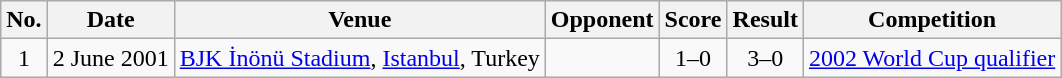<table class="wikitable sortable">
<tr>
<th scope="col">No.</th>
<th scope="col">Date</th>
<th scope="col">Venue</th>
<th scope="col">Opponent</th>
<th scope="col">Score</th>
<th scope="col">Result</th>
<th scope="col">Competition</th>
</tr>
<tr>
<td align="center">1</td>
<td>2 June 2001</td>
<td><a href='#'>BJK İnönü Stadium</a>, <a href='#'>Istanbul</a>, Turkey</td>
<td></td>
<td align="center">1–0</td>
<td align="center">3–0</td>
<td><a href='#'>2002 World Cup qualifier</a></td>
</tr>
</table>
